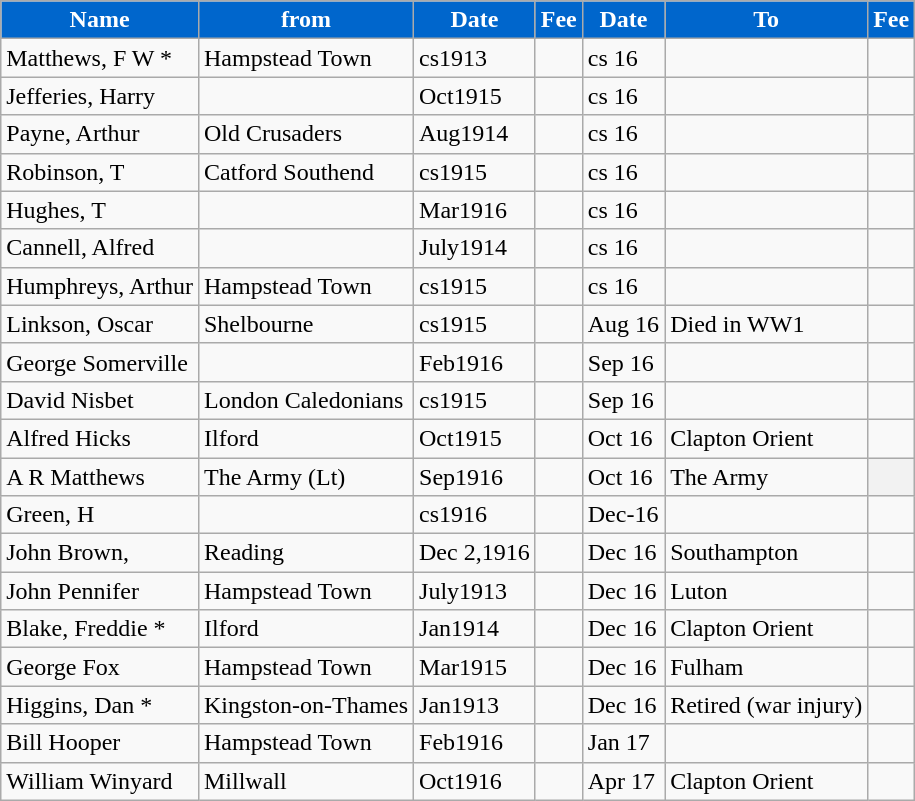<table class="wikitable">
<tr>
<th style="background:#0066CC; color:#FFFFFF;">Name</th>
<th style="background:#0066CC; color:#FFFFFF;">from</th>
<th style="background:#0066CC; color:#FFFFFF;">Date</th>
<th style="background:#0066CC; color:#FFFFFF;">Fee</th>
<th style="background:#0066CC; color:#FFFFFF;">Date</th>
<th style="background:#0066CC; color:#FFFFFF;">To</th>
<th style="background:#0066CC; color:#FFFFFF;">Fee</th>
</tr>
<tr>
<td>Matthews, F W *</td>
<td>Hampstead Town</td>
<td>cs1913</td>
<td></td>
<td>cs 16</td>
<td></td>
<td></td>
</tr>
<tr>
<td>Jefferies, Harry</td>
<td></td>
<td>Oct1915</td>
<td></td>
<td>cs 16</td>
<td></td>
<td></td>
</tr>
<tr>
<td>Payne, Arthur</td>
<td>Old Crusaders</td>
<td>Aug1914</td>
<td></td>
<td>cs 16</td>
<td></td>
<td></td>
</tr>
<tr>
<td>Robinson, T</td>
<td>Catford Southend</td>
<td>cs1915</td>
<td></td>
<td>cs 16</td>
<td></td>
<td></td>
</tr>
<tr>
<td>Hughes, T</td>
<td></td>
<td>Mar1916</td>
<td></td>
<td>cs 16</td>
<td></td>
<td></td>
</tr>
<tr>
<td>Cannell, Alfred</td>
<td></td>
<td>July1914</td>
<td></td>
<td>cs 16</td>
<td></td>
<td></td>
</tr>
<tr>
<td>Humphreys, Arthur</td>
<td>Hampstead Town</td>
<td>cs1915</td>
<td></td>
<td>cs 16</td>
<td></td>
<td></td>
</tr>
<tr>
<td>Linkson, Oscar</td>
<td>Shelbourne</td>
<td>cs1915</td>
<td></td>
<td>Aug 16</td>
<td>Died in WW1</td>
<td></td>
</tr>
<tr>
<td>George Somerville</td>
<td></td>
<td>Feb1916</td>
<td></td>
<td>Sep 16</td>
<td></td>
<td></td>
</tr>
<tr>
<td>David Nisbet</td>
<td>London Caledonians</td>
<td>cs1915</td>
<td></td>
<td>Sep 16</td>
<td></td>
<td></td>
</tr>
<tr>
<td>Alfred Hicks</td>
<td>Ilford</td>
<td>Oct1915</td>
<td></td>
<td>Oct 16</td>
<td>Clapton Orient</td>
<td></td>
</tr>
<tr>
<td>A R Matthews</td>
<td>The Army (Lt)</td>
<td>Sep1916</td>
<td></td>
<td>Oct 16</td>
<td>The Army</td>
<th style="text-align: center;"></th>
</tr>
<tr>
<td>Green, H</td>
<td></td>
<td>cs1916</td>
<td></td>
<td>Dec-16</td>
<td></td>
<td></td>
</tr>
<tr>
<td>John Brown,</td>
<td>Reading</td>
<td>Dec 2,1916</td>
<td></td>
<td>Dec 16</td>
<td>Southampton</td>
<td></td>
</tr>
<tr>
<td>John Pennifer</td>
<td>Hampstead Town</td>
<td>July1913</td>
<td></td>
<td>Dec 16</td>
<td>Luton</td>
<td></td>
</tr>
<tr>
<td>Blake, Freddie *</td>
<td>Ilford</td>
<td>Jan1914</td>
<td></td>
<td>Dec 16</td>
<td>Clapton Orient</td>
<td></td>
</tr>
<tr>
<td>George Fox</td>
<td>Hampstead Town</td>
<td>Mar1915</td>
<td></td>
<td>Dec 16</td>
<td>Fulham</td>
<td></td>
</tr>
<tr>
<td>Higgins, Dan *</td>
<td>Kingston-on-Thames</td>
<td>Jan1913</td>
<td></td>
<td>Dec 16</td>
<td>Retired (war injury)</td>
<td></td>
</tr>
<tr>
<td>Bill Hooper</td>
<td>Hampstead Town</td>
<td>Feb1916</td>
<td></td>
<td>Jan 17</td>
<td></td>
<td></td>
</tr>
<tr>
<td>William Winyard</td>
<td>Millwall</td>
<td>Oct1916</td>
<td></td>
<td>Apr 17</td>
<td>Clapton Orient</td>
<td></td>
</tr>
</table>
